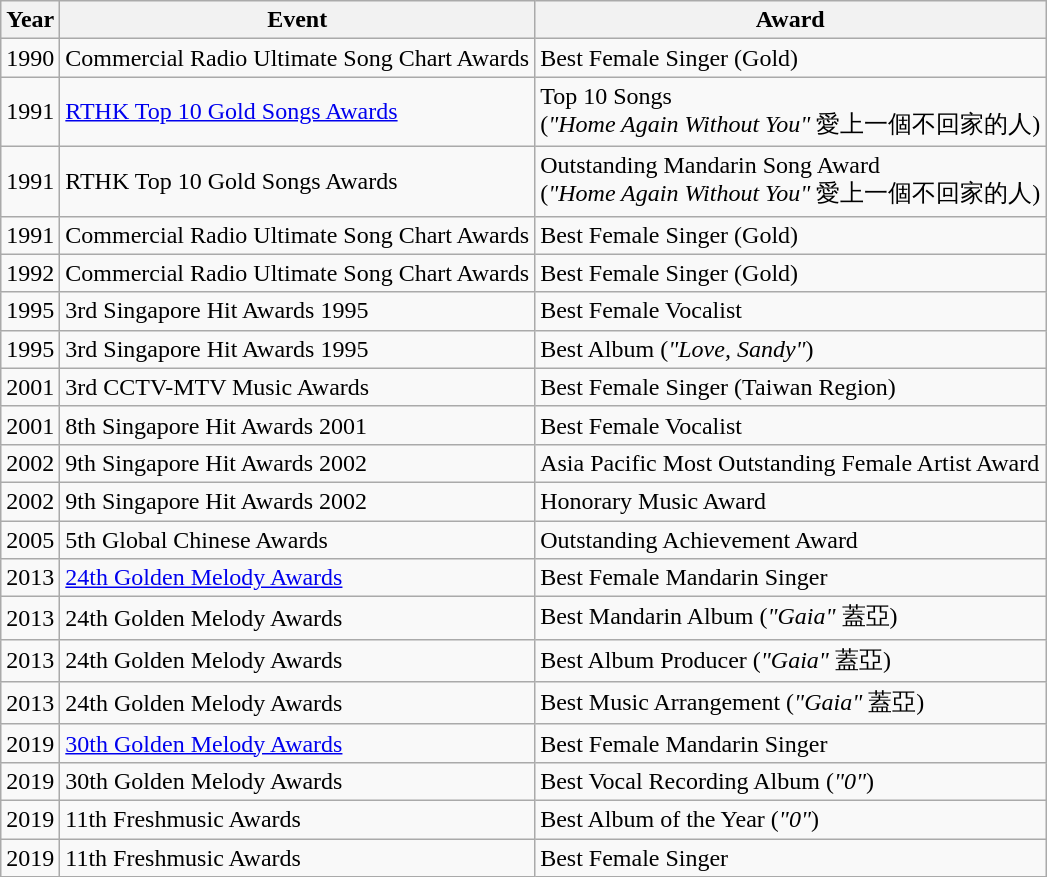<table class="wikitable">
<tr>
<th rowspan="1">Year</th>
<th rowspan="1">Event</th>
<th rowspan="1">Award</th>
</tr>
<tr>
<td>1990</td>
<td>Commercial Radio Ultimate Song Chart Awards</td>
<td>Best Female Singer (Gold)</td>
</tr>
<tr>
<td>1991</td>
<td><a href='#'>RTHK Top 10 Gold Songs Awards</a></td>
<td>Top 10 Songs<br>(<em>"Home Again Without You"</em> 愛上一個不回家的人)</td>
</tr>
<tr>
<td>1991</td>
<td>RTHK Top 10 Gold Songs Awards</td>
<td>Outstanding Mandarin Song Award<br>(<em>"Home Again Without You"</em> 愛上一個不回家的人)</td>
</tr>
<tr>
<td>1991</td>
<td>Commercial Radio Ultimate Song Chart Awards</td>
<td>Best Female Singer (Gold)</td>
</tr>
<tr>
<td>1992</td>
<td>Commercial Radio Ultimate Song Chart Awards</td>
<td>Best Female Singer (Gold)</td>
</tr>
<tr>
<td>1995</td>
<td>3rd Singapore Hit Awards 1995</td>
<td>Best Female Vocalist</td>
</tr>
<tr>
<td>1995</td>
<td>3rd Singapore Hit Awards 1995</td>
<td>Best Album (<em>"Love, Sandy"</em>)</td>
</tr>
<tr>
<td>2001</td>
<td>3rd CCTV-MTV Music Awards</td>
<td>Best Female Singer (Taiwan Region)</td>
</tr>
<tr>
<td>2001</td>
<td>8th Singapore Hit Awards 2001</td>
<td>Best Female Vocalist</td>
</tr>
<tr>
<td>2002</td>
<td>9th Singapore Hit Awards 2002</td>
<td>Asia Pacific Most Outstanding Female Artist Award</td>
</tr>
<tr>
<td>2002</td>
<td>9th Singapore Hit Awards 2002</td>
<td>Honorary Music Award</td>
</tr>
<tr>
<td>2005</td>
<td>5th Global Chinese Awards</td>
<td>Outstanding Achievement Award</td>
</tr>
<tr>
<td>2013</td>
<td><a href='#'>24th Golden Melody Awards</a></td>
<td>Best Female Mandarin Singer</td>
</tr>
<tr>
<td>2013</td>
<td>24th Golden Melody Awards</td>
<td>Best Mandarin Album (<em>"Gaia"</em> 蓋亞)</td>
</tr>
<tr>
<td>2013</td>
<td>24th Golden Melody Awards</td>
<td>Best Album Producer (<em>"Gaia"</em> 蓋亞)</td>
</tr>
<tr>
<td>2013</td>
<td>24th Golden Melody Awards</td>
<td>Best Music Arrangement (<em>"Gaia"</em> 蓋亞)</td>
</tr>
<tr>
<td>2019</td>
<td><a href='#'>30th Golden Melody Awards</a></td>
<td>Best Female Mandarin Singer</td>
</tr>
<tr>
<td>2019</td>
<td>30th Golden Melody Awards</td>
<td>Best Vocal Recording Album (<em>"0"</em>)</td>
</tr>
<tr>
<td>2019</td>
<td>11th Freshmusic Awards</td>
<td>Best Album of the Year (<em>"0"</em>)</td>
</tr>
<tr>
<td>2019</td>
<td>11th Freshmusic Awards</td>
<td>Best Female Singer</td>
</tr>
</table>
